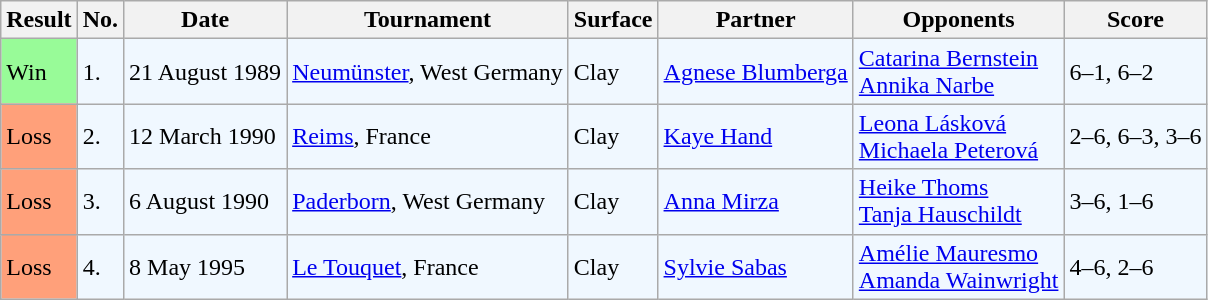<table class="sortable wikitable">
<tr>
<th>Result</th>
<th>No.</th>
<th>Date</th>
<th>Tournament</th>
<th>Surface</th>
<th>Partner</th>
<th>Opponents</th>
<th>Score</th>
</tr>
<tr style="background:#f0f8ff;">
<td style="background:#98fb98;">Win</td>
<td>1.</td>
<td>21 August 1989</td>
<td><a href='#'>Neumünster</a>, West Germany</td>
<td>Clay</td>
<td> <a href='#'>Agnese Blumberga</a></td>
<td> <a href='#'>Catarina Bernstein</a> <br>  <a href='#'>Annika Narbe</a></td>
<td>6–1, 6–2</td>
</tr>
<tr style="background:#f0f8ff;">
<td style="background:#ffa07a;">Loss</td>
<td>2.</td>
<td>12 March 1990</td>
<td><a href='#'>Reims</a>, France</td>
<td>Clay</td>
<td> <a href='#'>Kaye Hand</a></td>
<td> <a href='#'>Leona Lásková</a> <br>  <a href='#'>Michaela Peterová</a></td>
<td>2–6, 6–3, 3–6</td>
</tr>
<tr style="background:#f0f8ff;">
<td style="background:#ffa07a;">Loss</td>
<td>3.</td>
<td>6 August 1990</td>
<td><a href='#'>Paderborn</a>, West Germany</td>
<td>Clay</td>
<td> <a href='#'>Anna Mirza</a></td>
<td> <a href='#'>Heike Thoms</a> <br>  <a href='#'>Tanja Hauschildt</a></td>
<td>3–6, 1–6</td>
</tr>
<tr style="background:#f0f8ff;">
<td style="background:#ffa07a;">Loss</td>
<td>4.</td>
<td>8 May 1995</td>
<td><a href='#'>Le Touquet</a>, France</td>
<td>Clay</td>
<td> <a href='#'>Sylvie Sabas</a></td>
<td> <a href='#'>Amélie Mauresmo</a> <br>  <a href='#'>Amanda Wainwright</a></td>
<td>4–6, 2–6</td>
</tr>
</table>
